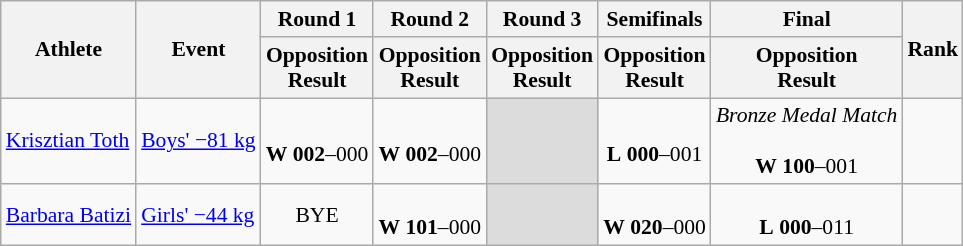<table class="wikitable" border="1" style="font-size:90%">
<tr>
<th rowspan=2>Athlete</th>
<th rowspan=2>Event</th>
<th>Round 1</th>
<th>Round 2</th>
<th>Round 3</th>
<th>Semifinals</th>
<th>Final</th>
<th rowspan=2>Rank</th>
</tr>
<tr>
<th>Opposition<br>Result</th>
<th>Opposition<br>Result</th>
<th>Opposition<br>Result</th>
<th>Opposition<br>Result</th>
<th>Opposition<br>Result</th>
</tr>
<tr>
<td><a href='#'>Krisztian Toth</a></td>
<td><a href='#'>Boys' −81 kg</a></td>
<td align=center> <br> <strong>W</strong> <strong>002</strong>–000</td>
<td align=center> <br> <strong>W</strong> <strong>002</strong>–000</td>
<td bgcolor=#DCDCDC></td>
<td align=center> <br> <strong>L</strong> <strong>000</strong>–001</td>
<td align=center><em>Bronze Medal Match</em><br> <br> <strong>W</strong> <strong>100</strong>–001</td>
<td align=center></td>
</tr>
<tr>
<td><a href='#'>Barbara Batizi</a></td>
<td><a href='#'>Girls' −44 kg</a></td>
<td align=center>BYE</td>
<td align=center> <br> <strong>W</strong> <strong>101</strong>–000</td>
<td bgcolor=#DCDCDC></td>
<td align=center> <br> <strong>W</strong> <strong>020</strong>–000</td>
<td align=center> <br> <strong>L</strong> <strong>000</strong>–011</td>
<td align=center></td>
</tr>
</table>
